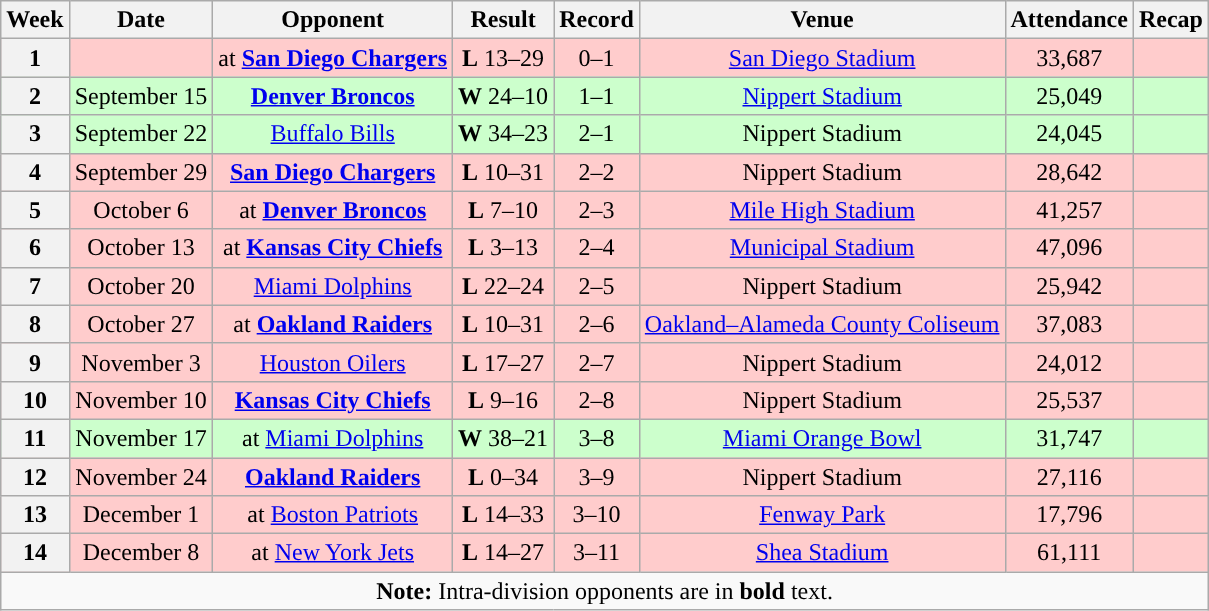<table class="wikitable" style="text-align:center">
<tr>
<th>Week</th>
<th>Date</th>
<th>Opponent</th>
<th>Result</th>
<th>Record</th>
<th>Venue</th>
<th>Attendance</th>
<th>Recap</th>
</tr>
<tr style="background:#fcc">
<th>1</th>
<td></td>
<td>at <strong><a href='#'>San Diego Chargers</a></strong></td>
<td><strong>L</strong> 13–29</td>
<td>0–1</td>
<td><a href='#'>San Diego Stadium</a></td>
<td>33,687</td>
<td></td>
</tr>
<tr style="background:#cfc">
<th>2</th>
<td>September 15</td>
<td><strong><a href='#'>Denver Broncos</a></strong></td>
<td><strong>W</strong> 24–10</td>
<td>1–1</td>
<td><a href='#'>Nippert Stadium</a></td>
<td>25,049</td>
<td></td>
</tr>
<tr style="background:#cfc">
<th>3</th>
<td>September 22</td>
<td><a href='#'>Buffalo Bills</a></td>
<td><strong>W</strong> 34–23</td>
<td>2–1</td>
<td>Nippert Stadium</td>
<td>24,045</td>
<td></td>
</tr>
<tr style="background:#fcc">
<th>4</th>
<td>September 29</td>
<td><strong><a href='#'>San Diego Chargers</a></strong></td>
<td><strong>L</strong> 10–31</td>
<td>2–2</td>
<td>Nippert Stadium</td>
<td>28,642</td>
<td></td>
</tr>
<tr style="background:#fcc">
<th>5</th>
<td>October 6</td>
<td>at <strong><a href='#'>Denver Broncos</a></strong></td>
<td><strong>L</strong> 7–10</td>
<td>2–3</td>
<td><a href='#'>Mile High Stadium</a></td>
<td>41,257</td>
<td></td>
</tr>
<tr style="background:#fcc">
<th>6</th>
<td>October 13</td>
<td>at <strong><a href='#'>Kansas City Chiefs</a></strong></td>
<td><strong>L</strong> 3–13</td>
<td>2–4</td>
<td><a href='#'>Municipal Stadium</a></td>
<td>47,096</td>
<td></td>
</tr>
<tr style="background:#fcc">
<th>7</th>
<td>October 20</td>
<td><a href='#'>Miami Dolphins</a></td>
<td><strong>L</strong> 22–24</td>
<td>2–5</td>
<td>Nippert Stadium</td>
<td>25,942</td>
<td></td>
</tr>
<tr style="background:#fcc">
<th>8</th>
<td>October 27</td>
<td>at <strong><a href='#'>Oakland Raiders</a></strong></td>
<td><strong>L</strong> 10–31</td>
<td>2–6</td>
<td><a href='#'>Oakland–Alameda County Coliseum</a></td>
<td>37,083</td>
<td></td>
</tr>
<tr style="background:#fcc">
<th>9</th>
<td>November 3</td>
<td><a href='#'>Houston Oilers</a></td>
<td><strong>L</strong> 17–27</td>
<td>2–7</td>
<td>Nippert Stadium</td>
<td>24,012</td>
<td></td>
</tr>
<tr style="background:#fcc">
<th>10</th>
<td>November 10</td>
<td><strong><a href='#'>Kansas City Chiefs</a></strong></td>
<td><strong>L</strong> 9–16</td>
<td>2–8</td>
<td>Nippert Stadium</td>
<td>25,537</td>
<td></td>
</tr>
<tr style="background:#cfc">
<th>11</th>
<td>November 17</td>
<td>at <a href='#'>Miami Dolphins</a></td>
<td><strong>W</strong> 38–21</td>
<td>3–8</td>
<td><a href='#'>Miami Orange Bowl</a></td>
<td>31,747</td>
<td></td>
</tr>
<tr style="background:#fcc">
<th>12</th>
<td>November 24</td>
<td><strong><a href='#'>Oakland Raiders</a></strong></td>
<td><strong>L</strong> 0–34</td>
<td>3–9</td>
<td>Nippert Stadium</td>
<td>27,116</td>
<td></td>
</tr>
<tr style="background:#fcc">
<th>13</th>
<td>December 1</td>
<td>at <a href='#'>Boston Patriots</a></td>
<td><strong>L</strong> 14–33</td>
<td>3–10</td>
<td><a href='#'>Fenway Park</a></td>
<td>17,796</td>
<td></td>
</tr>
<tr style="background:#fcc">
<th>14</th>
<td>December 8</td>
<td>at <a href='#'>New York Jets</a></td>
<td><strong>L</strong> 14–27</td>
<td>3–11</td>
<td><a href='#'>Shea Stadium</a></td>
<td>61,111</td>
<td></td>
</tr>
<tr>
<td colspan="8"><strong>Note:</strong> Intra-division opponents are in <strong>bold</strong> text.</td>
</tr>
</table>
